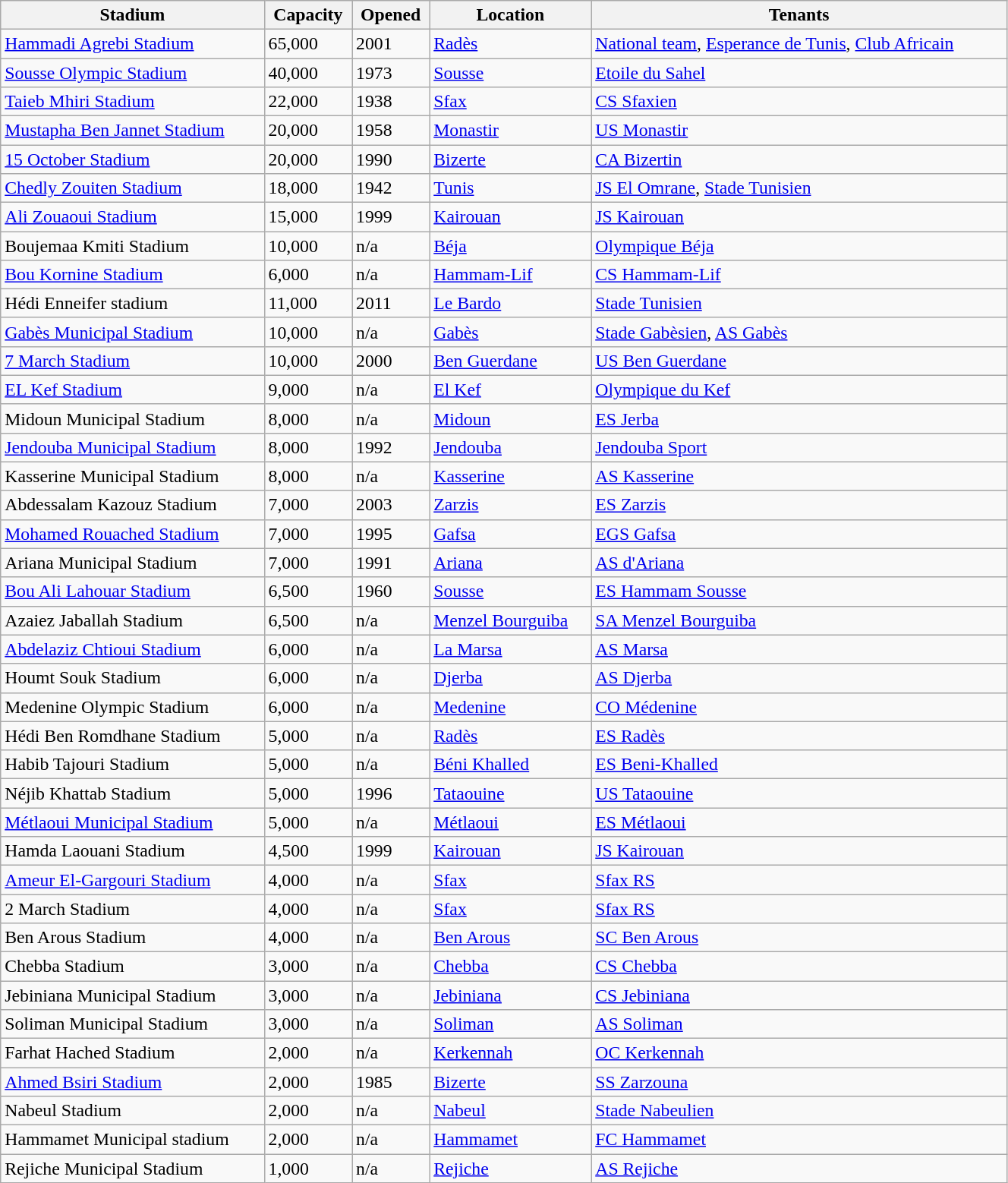<table class="wikitable alternance" style="font-size:99%; text-align:left; line-height:; width:70%">
<tr>
<th>Stadium</th>
<th>Capacity</th>
<th>Opened</th>
<th>Location</th>
<th>Tenants</th>
</tr>
<tr>
<td><a href='#'>Hammadi Agrebi Stadium</a></td>
<td>65,000</td>
<td>2001</td>
<td><a href='#'>Radès</a></td>
<td><a href='#'>National team</a>, <a href='#'>Esperance de Tunis</a>, <a href='#'>Club Africain</a></td>
</tr>
<tr>
<td><a href='#'>Sousse Olympic Stadium</a></td>
<td>40,000</td>
<td>1973</td>
<td><a href='#'>Sousse</a></td>
<td><a href='#'>Etoile du Sahel</a></td>
</tr>
<tr>
<td><a href='#'>Taieb Mhiri Stadium</a></td>
<td>22,000</td>
<td>1938</td>
<td><a href='#'>Sfax</a></td>
<td><a href='#'>CS Sfaxien</a></td>
</tr>
<tr>
<td><a href='#'>Mustapha Ben Jannet Stadium</a></td>
<td>20,000</td>
<td>1958</td>
<td><a href='#'>Monastir</a></td>
<td><a href='#'>US Monastir</a></td>
</tr>
<tr>
<td><a href='#'>15 October Stadium</a></td>
<td>20,000</td>
<td>1990</td>
<td><a href='#'>Bizerte</a></td>
<td><a href='#'>CA Bizertin</a></td>
</tr>
<tr>
<td><a href='#'>Chedly Zouiten Stadium</a></td>
<td>18,000</td>
<td>1942</td>
<td><a href='#'>Tunis</a></td>
<td><a href='#'>JS El Omrane</a>, <a href='#'>Stade Tunisien</a></td>
</tr>
<tr>
<td><a href='#'>Ali Zouaoui Stadium</a></td>
<td>15,000</td>
<td>1999</td>
<td><a href='#'>Kairouan</a></td>
<td><a href='#'>JS Kairouan</a></td>
</tr>
<tr>
<td>Boujemaa Kmiti Stadium</td>
<td>10,000</td>
<td>n/a</td>
<td><a href='#'>Béja</a></td>
<td><a href='#'>Olympique Béja</a></td>
</tr>
<tr>
<td><a href='#'>Bou Kornine Stadium</a></td>
<td>6,000</td>
<td>n/a</td>
<td><a href='#'>Hammam-Lif</a></td>
<td><a href='#'>CS Hammam-Lif</a></td>
</tr>
<tr>
<td>Hédi Enneifer stadium</td>
<td>11,000</td>
<td>2011</td>
<td><a href='#'>Le Bardo</a></td>
<td><a href='#'>Stade Tunisien</a></td>
</tr>
<tr>
<td><a href='#'>Gabès Municipal Stadium</a></td>
<td>10,000</td>
<td>n/a</td>
<td><a href='#'>Gabès</a></td>
<td><a href='#'>Stade Gabèsien</a>, <a href='#'>AS Gabès</a></td>
</tr>
<tr>
<td><a href='#'>7 March Stadium</a></td>
<td>10,000</td>
<td>2000</td>
<td><a href='#'>Ben Guerdane</a></td>
<td><a href='#'>US Ben Guerdane</a></td>
</tr>
<tr>
<td><a href='#'>EL Kef Stadium</a></td>
<td>9,000</td>
<td>n/a</td>
<td><a href='#'>El Kef</a></td>
<td><a href='#'>Olympique du Kef</a></td>
</tr>
<tr>
<td>Midoun Municipal Stadium</td>
<td>8,000</td>
<td>n/a</td>
<td><a href='#'>Midoun</a></td>
<td><a href='#'>ES Jerba</a></td>
</tr>
<tr>
<td><a href='#'>Jendouba Municipal Stadium</a></td>
<td>8,000</td>
<td>1992</td>
<td><a href='#'>Jendouba</a></td>
<td><a href='#'>Jendouba Sport</a></td>
</tr>
<tr>
<td>Kasserine Municipal Stadium</td>
<td>8,000</td>
<td>n/a</td>
<td><a href='#'>Kasserine</a></td>
<td><a href='#'>AS Kasserine</a></td>
</tr>
<tr>
<td>Abdessalam Kazouz Stadium</td>
<td>7,000</td>
<td>2003</td>
<td><a href='#'>Zarzis</a></td>
<td><a href='#'>ES Zarzis</a></td>
</tr>
<tr>
<td><a href='#'>Mohamed Rouached Stadium</a></td>
<td>7,000</td>
<td>1995</td>
<td><a href='#'>Gafsa</a></td>
<td><a href='#'>EGS Gafsa</a></td>
</tr>
<tr>
<td>Ariana Municipal Stadium</td>
<td>7,000</td>
<td>1991</td>
<td><a href='#'>Ariana</a></td>
<td><a href='#'>AS d'Ariana</a></td>
</tr>
<tr>
<td><a href='#'>Bou Ali Lahouar Stadium</a></td>
<td>6,500</td>
<td>1960</td>
<td><a href='#'>Sousse</a></td>
<td><a href='#'>ES Hammam Sousse</a></td>
</tr>
<tr>
<td>Azaiez Jaballah Stadium</td>
<td>6,500</td>
<td>n/a</td>
<td><a href='#'>Menzel Bourguiba</a></td>
<td><a href='#'>SA Menzel Bourguiba</a></td>
</tr>
<tr>
<td><a href='#'>Abdelaziz Chtioui Stadium</a></td>
<td>6,000</td>
<td>n/a</td>
<td><a href='#'>La Marsa</a></td>
<td><a href='#'>AS Marsa</a></td>
</tr>
<tr>
<td>Houmt Souk Stadium</td>
<td>6,000</td>
<td>n/a</td>
<td><a href='#'>Djerba</a></td>
<td><a href='#'>AS Djerba</a></td>
</tr>
<tr>
<td>Medenine Olympic Stadium</td>
<td>6,000</td>
<td>n/a</td>
<td><a href='#'>Medenine</a></td>
<td><a href='#'>CO Médenine</a></td>
</tr>
<tr>
<td>Hédi Ben Romdhane Stadium</td>
<td>5,000</td>
<td>n/a</td>
<td><a href='#'>Radès</a></td>
<td><a href='#'>ES Radès</a></td>
</tr>
<tr>
<td>Habib Tajouri Stadium</td>
<td>5,000</td>
<td>n/a</td>
<td><a href='#'>Béni Khalled</a></td>
<td><a href='#'>ES Beni-Khalled</a></td>
</tr>
<tr>
<td>Néjib Khattab Stadium</td>
<td>5,000</td>
<td>1996</td>
<td><a href='#'>Tataouine</a></td>
<td><a href='#'>US Tataouine</a></td>
</tr>
<tr>
<td><a href='#'>Métlaoui Municipal Stadium</a></td>
<td>5,000</td>
<td>n/a</td>
<td><a href='#'>Métlaoui</a></td>
<td><a href='#'>ES Métlaoui</a></td>
</tr>
<tr>
<td>Hamda Laouani Stadium</td>
<td>4,500</td>
<td>1999</td>
<td><a href='#'>Kairouan</a></td>
<td><a href='#'>JS Kairouan</a></td>
</tr>
<tr>
<td><a href='#'>Ameur El-Gargouri Stadium</a></td>
<td>4,000</td>
<td>n/a</td>
<td><a href='#'>Sfax</a></td>
<td><a href='#'>Sfax RS</a></td>
</tr>
<tr>
<td>2 March Stadium</td>
<td>4,000</td>
<td>n/a</td>
<td><a href='#'>Sfax</a></td>
<td><a href='#'>Sfax RS</a></td>
</tr>
<tr>
<td>Ben Arous Stadium</td>
<td>4,000</td>
<td>n/a</td>
<td><a href='#'>Ben Arous</a></td>
<td><a href='#'>SC Ben Arous</a></td>
</tr>
<tr>
<td>Chebba Stadium</td>
<td>3,000</td>
<td>n/a</td>
<td><a href='#'>Chebba</a></td>
<td><a href='#'>CS Chebba</a></td>
</tr>
<tr>
<td>Jebiniana Municipal Stadium</td>
<td>3,000</td>
<td>n/a</td>
<td><a href='#'>Jebiniana</a></td>
<td><a href='#'>CS Jebiniana</a></td>
</tr>
<tr>
<td>Soliman Municipal Stadium</td>
<td>3,000</td>
<td>n/a</td>
<td><a href='#'>Soliman</a></td>
<td><a href='#'>AS Soliman</a></td>
</tr>
<tr>
<td>Farhat Hached Stadium</td>
<td>2,000</td>
<td>n/a</td>
<td><a href='#'>Kerkennah</a></td>
<td><a href='#'>OC Kerkennah</a></td>
</tr>
<tr>
<td><a href='#'>Ahmed Bsiri Stadium</a></td>
<td>2,000</td>
<td>1985</td>
<td><a href='#'>Bizerte</a></td>
<td><a href='#'>SS Zarzouna</a></td>
</tr>
<tr>
<td>Nabeul Stadium</td>
<td>2,000</td>
<td>n/a</td>
<td><a href='#'>Nabeul</a></td>
<td><a href='#'>Stade Nabeulien</a></td>
</tr>
<tr>
<td>Hammamet Municipal stadium</td>
<td>2,000</td>
<td>n/a</td>
<td><a href='#'>Hammamet</a></td>
<td><a href='#'>FC Hammamet</a></td>
</tr>
<tr>
<td>Rejiche Municipal Stadium</td>
<td>1,000</td>
<td>n/a</td>
<td><a href='#'>Rejiche</a></td>
<td><a href='#'>AS Rejiche</a></td>
</tr>
</table>
